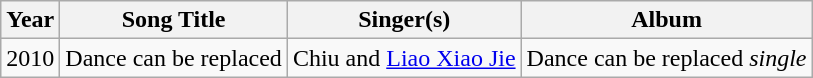<table class="wikitable">
<tr>
<th>Year</th>
<th>Song Title</th>
<th>Singer(s)</th>
<th>Album</th>
</tr>
<tr>
<td>2010</td>
<td>Dance can be replaced</td>
<td>Chiu and <a href='#'>Liao Xiao Jie</a></td>
<td>Dance can be replaced <em>single</em></td>
</tr>
</table>
